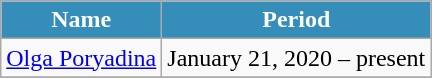<table class="wikitable">
<tr>
<th style="color:#FFFFFF; background:#348eb9;">Name</th>
<th style="color:#FFFFFF; background:#348eb9;">Period</th>
</tr>
<tr>
<td> <a href='#'>Olga Poryadina</a></td>
<td>January 21, 2020 – present</td>
</tr>
<tr>
</tr>
</table>
